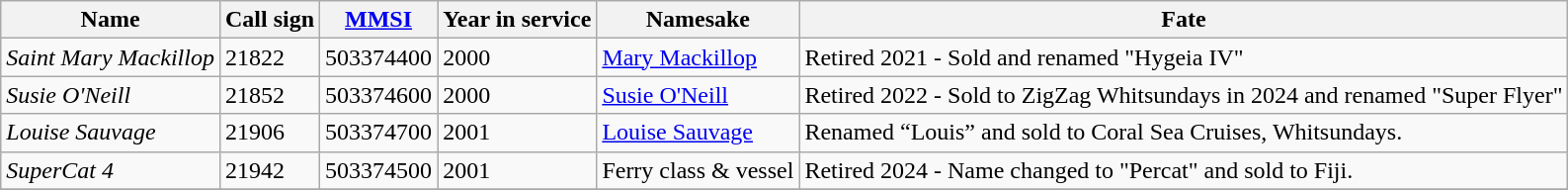<table class="wikitable sortable">
<tr>
<th>Name</th>
<th>Call sign</th>
<th><a href='#'>MMSI</a></th>
<th>Year in service</th>
<th>Namesake</th>
<th>Fate</th>
</tr>
<tr>
<td><em>Saint Mary Mackillop</em></td>
<td>21822</td>
<td>503374400</td>
<td>2000</td>
<td><a href='#'>Mary Mackillop</a></td>
<td>Retired 2021 - Sold and renamed "Hygeia IV"</td>
</tr>
<tr>
<td><em>Susie O'Neill</em></td>
<td>21852</td>
<td>503374600</td>
<td>2000</td>
<td><a href='#'>Susie O'Neill</a></td>
<td>Retired 2022 - Sold to ZigZag Whitsundays in 2024 and renamed "Super Flyer"</td>
</tr>
<tr>
<td><em>Louise Sauvage</em></td>
<td>21906</td>
<td>503374700</td>
<td>2001</td>
<td><a href='#'>Louise Sauvage</a></td>
<td>Renamed “Louis” and sold to Coral Sea Cruises, Whitsundays.</td>
</tr>
<tr>
<td><em>SuperCat 4</em></td>
<td>21942</td>
<td>503374500</td>
<td>2001</td>
<td>Ferry class & vessel</td>
<td>Retired 2024 - Name changed to "Percat" and sold to Fiji.</td>
</tr>
<tr>
</tr>
</table>
